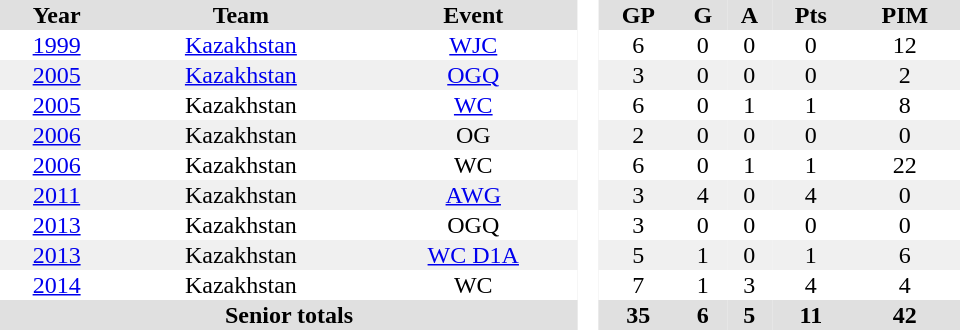<table border="0" cellpadding="1" cellspacing="0" style="text-align:center; width:40em">
<tr ALIGN="center" bgcolor="#e0e0e0">
<th>Year</th>
<th>Team</th>
<th>Event</th>
<th ALIGN="center" rowspan="99" bgcolor="#ffffff"> </th>
<th>GP</th>
<th>G</th>
<th>A</th>
<th>Pts</th>
<th>PIM</th>
</tr>
<tr>
<td><a href='#'>1999</a></td>
<td><a href='#'>Kazakhstan</a></td>
<td><a href='#'>WJC</a></td>
<td>6</td>
<td>0</td>
<td>0</td>
<td>0</td>
<td>12</td>
</tr>
<tr bgcolor="#f0f0f0">
<td><a href='#'>2005</a></td>
<td><a href='#'>Kazakhstan</a></td>
<td><a href='#'>OGQ</a></td>
<td>3</td>
<td>0</td>
<td>0</td>
<td>0</td>
<td>2</td>
</tr>
<tr>
<td><a href='#'>2005</a></td>
<td>Kazakhstan</td>
<td><a href='#'>WC</a></td>
<td>6</td>
<td>0</td>
<td>1</td>
<td>1</td>
<td>8</td>
</tr>
<tr bgcolor="#f0f0f0">
<td><a href='#'>2006</a></td>
<td>Kazakhstan</td>
<td>OG</td>
<td>2</td>
<td>0</td>
<td>0</td>
<td>0</td>
<td>0</td>
</tr>
<tr>
<td><a href='#'>2006</a></td>
<td>Kazakhstan</td>
<td>WC</td>
<td>6</td>
<td>0</td>
<td>1</td>
<td>1</td>
<td>22</td>
</tr>
<tr bgcolor="#f0f0f0">
<td><a href='#'>2011</a></td>
<td>Kazakhstan</td>
<td><a href='#'>AWG</a></td>
<td>3</td>
<td>4</td>
<td>0</td>
<td>4</td>
<td>0</td>
</tr>
<tr>
<td><a href='#'>2013</a></td>
<td>Kazakhstan</td>
<td>OGQ</td>
<td>3</td>
<td>0</td>
<td>0</td>
<td>0</td>
<td>0</td>
</tr>
<tr bgcolor="#f0f0f0">
<td><a href='#'>2013</a></td>
<td>Kazakhstan</td>
<td><a href='#'>WC D1A</a></td>
<td>5</td>
<td>1</td>
<td>0</td>
<td>1</td>
<td>6</td>
</tr>
<tr>
<td><a href='#'>2014</a></td>
<td>Kazakhstan</td>
<td>WC</td>
<td>7</td>
<td>1</td>
<td>3</td>
<td>4</td>
<td>4</td>
</tr>
<tr bgcolor="#e0e0e0">
<th colspan="3">Senior totals</th>
<th>35</th>
<th>6</th>
<th>5</th>
<th>11</th>
<th>42</th>
</tr>
</table>
